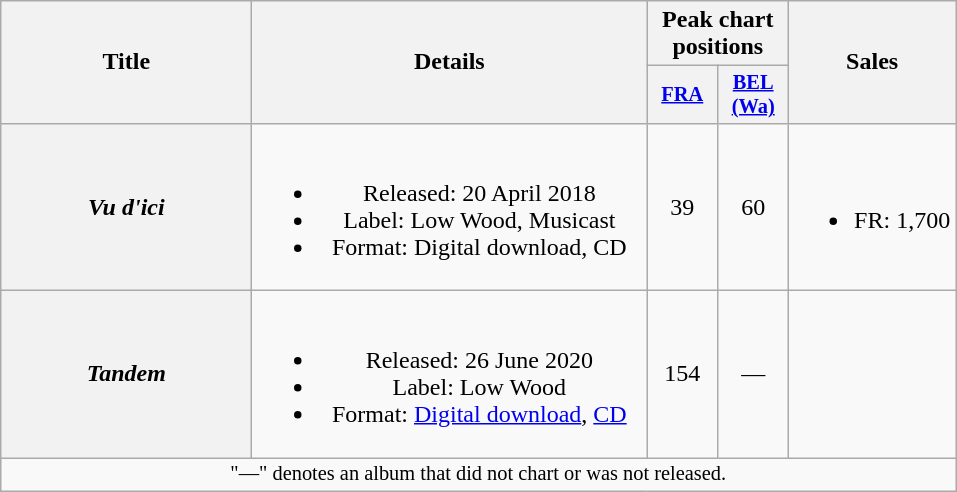<table class="wikitable plainrowheaders" style="text-align:center;">
<tr>
<th scope="col" rowspan="2" style="width:10em;">Title</th>
<th scope="col" rowspan="2" style="width:16em;">Details</th>
<th scope="col" colspan="2">Peak chart positions</th>
<th scope="col" rowspan="2">Sales</th>
</tr>
<tr>
<th scope="col" style="width:3em;font-size:85%;"><a href='#'>FRA</a><br></th>
<th scope="col" style="width:3em;font-size:85%;"><a href='#'>BEL (Wa)</a><br></th>
</tr>
<tr>
<th scope="row"><em>Vu d'ici</em></th>
<td><br><ul><li>Released: 20 April 2018</li><li>Label: Low Wood, Musicast</li><li>Format: Digital download, CD</li></ul></td>
<td>39</td>
<td>60</td>
<td><br><ul><li>FR: 1,700</li></ul></td>
</tr>
<tr>
<th scope="row"><em>Tandem</em></th>
<td><br><ul><li>Released: 26 June 2020</li><li>Label: Low Wood</li><li>Format: <a href='#'>Digital download</a>, <a href='#'>CD</a></li></ul></td>
<td>154</td>
<td>—</td>
<td></td>
</tr>
<tr>
<td colspan="22" style="text-align:center; font-size:85%;">"—" denotes an album that did not chart or was not released.</td>
</tr>
</table>
